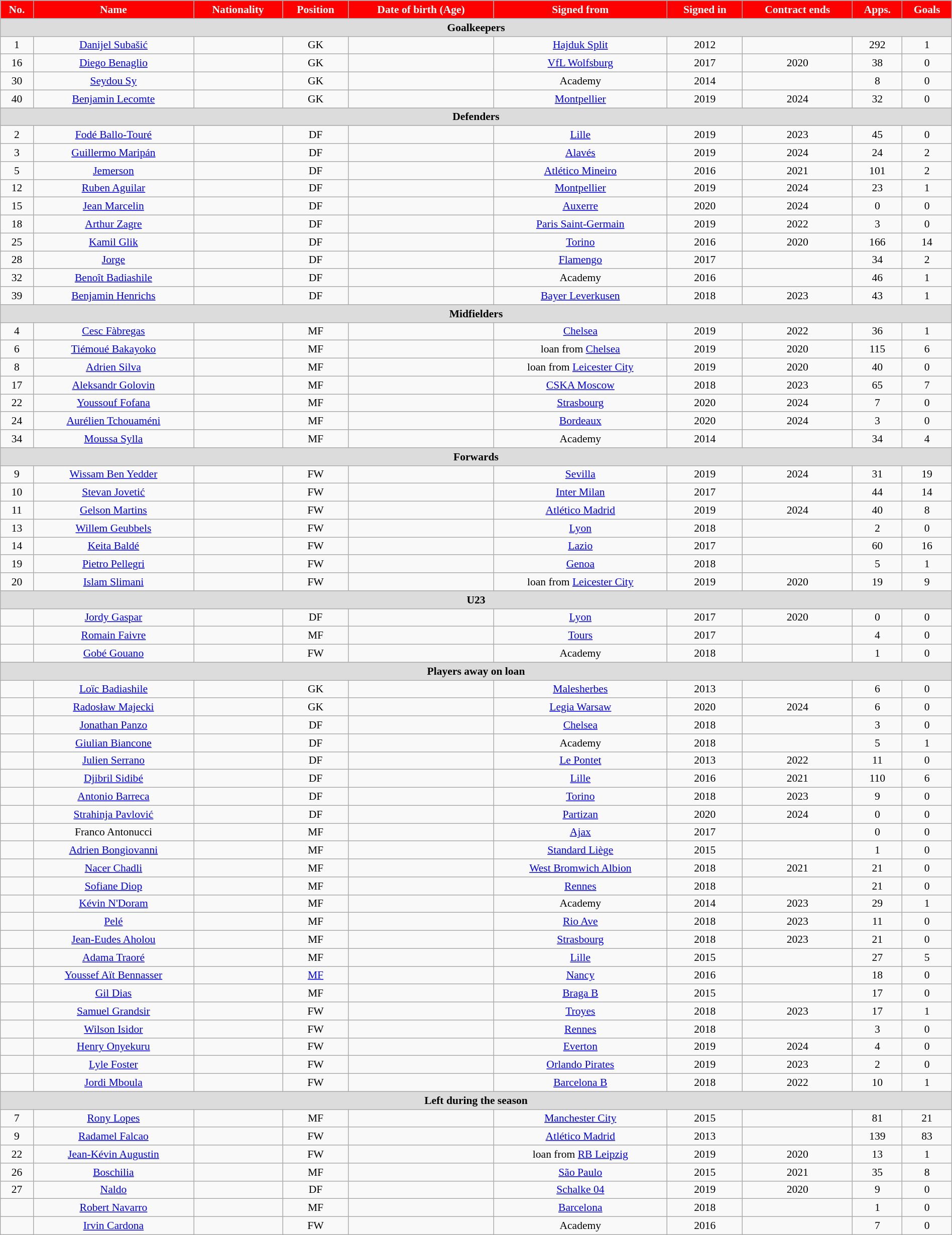<table class="wikitable"  style="text-align:center; font-size:90%; width:100%;">
<tr>
<th style="background:#FF0000; color:white; text-align:center;">No.</th>
<th style="background:#FF0000; color:white; text-align:center;">Name</th>
<th style="background:#FF0000; color:white; text-align:center;">Nationality</th>
<th style="background:#FF0000; color:white; text-align:center;">Position</th>
<th style="background:#FF0000; color:white; text-align:center;">Date of birth (Age)</th>
<th style="background:#FF0000; color:white; text-align:center;">Signed from</th>
<th style="background:#FF0000; color:white; text-align:center;">Signed in</th>
<th style="background:#FF0000; color:white; text-align:center;">Contract ends</th>
<th style="background:#FF0000; color:white; text-align:center;">Apps.</th>
<th style="background:#FF0000; color:white; text-align:center;">Goals</th>
</tr>
<tr>
<th colspan="11"  style="background:#dcdcdc; text-align:center;">Goalkeepers</th>
</tr>
<tr>
<td>1</td>
<td><a href='#'>Danijel Subašić</a></td>
<td></td>
<td>GK</td>
<td></td>
<td><a href='#'>Hajduk Split</a></td>
<td>2012</td>
<td></td>
<td>292</td>
<td>1</td>
</tr>
<tr>
<td>16</td>
<td><a href='#'>Diego Benaglio</a></td>
<td></td>
<td>GK</td>
<td></td>
<td><a href='#'>VfL Wolfsburg</a></td>
<td>2017</td>
<td>2020</td>
<td>38</td>
<td>0</td>
</tr>
<tr>
<td>30</td>
<td><a href='#'>Seydou Sy</a></td>
<td></td>
<td>GK</td>
<td></td>
<td>Academy</td>
<td>2014</td>
<td></td>
<td>8</td>
<td>0</td>
</tr>
<tr>
<td>40</td>
<td><a href='#'>Benjamin Lecomte</a></td>
<td></td>
<td>GK</td>
<td></td>
<td><a href='#'>Montpellier</a></td>
<td>2019</td>
<td>2024</td>
<td>32</td>
<td>0</td>
</tr>
<tr>
<th colspan="11"  style="background:#dcdcdc; text-align:center;">Defenders</th>
</tr>
<tr>
<td>2</td>
<td><a href='#'>Fodé Ballo-Touré</a></td>
<td></td>
<td>DF</td>
<td></td>
<td><a href='#'>Lille</a></td>
<td>2019</td>
<td>2023</td>
<td>45</td>
<td>0</td>
</tr>
<tr>
<td>3</td>
<td><a href='#'>Guillermo Maripán</a></td>
<td></td>
<td>DF</td>
<td></td>
<td><a href='#'>Alavés</a></td>
<td>2019</td>
<td>2024</td>
<td>24</td>
<td>2</td>
</tr>
<tr>
<td>5</td>
<td><a href='#'>Jemerson</a></td>
<td></td>
<td>DF</td>
<td></td>
<td><a href='#'>Atlético Mineiro</a></td>
<td>2016</td>
<td>2021</td>
<td>101</td>
<td>2</td>
</tr>
<tr>
<td>12</td>
<td><a href='#'>Ruben Aguilar</a></td>
<td></td>
<td>DF</td>
<td></td>
<td><a href='#'>Montpellier</a></td>
<td>2019</td>
<td>2024</td>
<td>23</td>
<td>1</td>
</tr>
<tr>
<td>15</td>
<td><a href='#'>Jean Marcelin</a></td>
<td></td>
<td>DF</td>
<td></td>
<td><a href='#'>Auxerre</a></td>
<td>2020</td>
<td>2024</td>
<td>0</td>
<td>0</td>
</tr>
<tr>
<td>18</td>
<td><a href='#'>Arthur Zagre</a></td>
<td></td>
<td>DF</td>
<td></td>
<td><a href='#'>Paris Saint-Germain</a></td>
<td>2019</td>
<td>2022</td>
<td>3</td>
<td>0</td>
</tr>
<tr>
<td>25</td>
<td><a href='#'>Kamil Glik</a></td>
<td></td>
<td>DF</td>
<td></td>
<td><a href='#'>Torino</a></td>
<td>2016</td>
<td>2020</td>
<td>166</td>
<td>14</td>
</tr>
<tr>
<td>28</td>
<td><a href='#'>Jorge</a></td>
<td></td>
<td>DF</td>
<td></td>
<td><a href='#'>Flamengo</a></td>
<td>2017</td>
<td></td>
<td>34</td>
<td>2</td>
</tr>
<tr>
<td>32</td>
<td><a href='#'>Benoît Badiashile</a></td>
<td></td>
<td>DF</td>
<td></td>
<td>Academy</td>
<td>2016</td>
<td></td>
<td>46</td>
<td>1</td>
</tr>
<tr>
<td>39</td>
<td><a href='#'>Benjamin Henrichs</a></td>
<td></td>
<td>DF</td>
<td></td>
<td><a href='#'>Bayer Leverkusen</a></td>
<td>2018</td>
<td>2023</td>
<td>43</td>
<td>1</td>
</tr>
<tr>
<th colspan="11"  style="background:#dcdcdc; text-align:center;">Midfielders</th>
</tr>
<tr>
<td>4</td>
<td><a href='#'>Cesc Fàbregas</a></td>
<td></td>
<td>MF</td>
<td></td>
<td><a href='#'>Chelsea</a></td>
<td>2019</td>
<td>2022</td>
<td>36</td>
<td>1</td>
</tr>
<tr>
<td>6</td>
<td><a href='#'>Tiémoué Bakayoko</a></td>
<td></td>
<td>MF</td>
<td></td>
<td>loan from <a href='#'>Chelsea</a></td>
<td>2019</td>
<td>2020</td>
<td>115</td>
<td>6</td>
</tr>
<tr>
<td>8</td>
<td><a href='#'>Adrien Silva</a></td>
<td></td>
<td>MF</td>
<td></td>
<td>loan from <a href='#'>Leicester City</a></td>
<td>2019</td>
<td>2020</td>
<td>40</td>
<td>0</td>
</tr>
<tr>
<td>17</td>
<td><a href='#'>Aleksandr Golovin</a></td>
<td></td>
<td>MF</td>
<td></td>
<td><a href='#'>CSKA Moscow</a></td>
<td>2018</td>
<td>2023</td>
<td>65</td>
<td>7</td>
</tr>
<tr>
<td>22</td>
<td><a href='#'>Youssouf Fofana</a></td>
<td></td>
<td>MF</td>
<td></td>
<td><a href='#'>Strasbourg</a></td>
<td>2020</td>
<td>2024</td>
<td>7</td>
<td>0</td>
</tr>
<tr>
<td>24</td>
<td><a href='#'>Aurélien Tchouaméni</a></td>
<td></td>
<td>MF</td>
<td></td>
<td><a href='#'>Bordeaux</a></td>
<td>2020</td>
<td>2024</td>
<td>3</td>
<td>0</td>
</tr>
<tr>
<td>34</td>
<td><a href='#'>Moussa Sylla</a></td>
<td></td>
<td>MF</td>
<td></td>
<td>Academy</td>
<td>2014</td>
<td></td>
<td>34</td>
<td>4</td>
</tr>
<tr>
<th colspan="11"  style="background:#dcdcdc; text-align:center;">Forwards</th>
</tr>
<tr>
<td>9</td>
<td><a href='#'>Wissam Ben Yedder</a></td>
<td></td>
<td>FW</td>
<td></td>
<td><a href='#'>Sevilla</a></td>
<td>2019</td>
<td>2024</td>
<td>31</td>
<td>19</td>
</tr>
<tr>
<td>10</td>
<td><a href='#'>Stevan Jovetić</a></td>
<td></td>
<td>FW</td>
<td></td>
<td><a href='#'>Inter Milan</a></td>
<td>2017</td>
<td></td>
<td>44</td>
<td>14</td>
</tr>
<tr>
<td>11</td>
<td><a href='#'>Gelson Martins</a></td>
<td></td>
<td>FW</td>
<td></td>
<td><a href='#'>Atlético Madrid</a></td>
<td>2019</td>
<td>2024</td>
<td>40</td>
<td>8</td>
</tr>
<tr>
<td>13</td>
<td><a href='#'>Willem Geubbels</a></td>
<td></td>
<td>FW</td>
<td></td>
<td><a href='#'>Lyon</a></td>
<td>2018</td>
<td></td>
<td>2</td>
<td>0</td>
</tr>
<tr>
<td>14</td>
<td><a href='#'>Keita Baldé</a></td>
<td></td>
<td>FW</td>
<td></td>
<td><a href='#'>Lazio</a></td>
<td>2017</td>
<td></td>
<td>60</td>
<td>16</td>
</tr>
<tr>
<td>19</td>
<td><a href='#'>Pietro Pellegri</a></td>
<td></td>
<td>FW</td>
<td></td>
<td><a href='#'>Genoa</a></td>
<td>2018</td>
<td></td>
<td>5</td>
<td>1</td>
</tr>
<tr>
<td>20</td>
<td><a href='#'>Islam Slimani</a></td>
<td></td>
<td>FW</td>
<td></td>
<td>loan from <a href='#'>Leicester City</a></td>
<td>2019</td>
<td>2020</td>
<td>19</td>
<td>9</td>
</tr>
<tr>
<th colspan="11"  style="background:#dcdcdc; text-align:center;">U23</th>
</tr>
<tr>
<td></td>
<td><a href='#'>Jordy Gaspar</a></td>
<td></td>
<td>DF</td>
<td></td>
<td><a href='#'>Lyon</a></td>
<td>2017</td>
<td>2020</td>
<td>0</td>
<td>0</td>
</tr>
<tr>
<td></td>
<td><a href='#'>Romain Faivre</a></td>
<td></td>
<td>MF</td>
<td></td>
<td><a href='#'>Tours</a></td>
<td>2017</td>
<td></td>
<td>4</td>
<td>0</td>
</tr>
<tr>
<td></td>
<td><a href='#'>Gobé Gouano</a></td>
<td></td>
<td>FW</td>
<td></td>
<td>Academy</td>
<td>2018</td>
<td></td>
<td>1</td>
<td>0</td>
</tr>
<tr>
<th colspan="11"  style="background:#dcdcdc; text-align:center;">Players away on loan</th>
</tr>
<tr>
<td></td>
<td><a href='#'>Loïc Badiashile</a></td>
<td></td>
<td>GK</td>
<td></td>
<td><a href='#'>Malesherbes</a></td>
<td>2013</td>
<td></td>
<td>6</td>
<td>0</td>
</tr>
<tr>
<td></td>
<td><a href='#'>Radosław Majecki</a></td>
<td></td>
<td>GK</td>
<td></td>
<td><a href='#'>Legia Warsaw</a></td>
<td>2020</td>
<td>2024</td>
<td>6</td>
<td>0</td>
</tr>
<tr>
<td></td>
<td><a href='#'>Jonathan Panzo</a></td>
<td></td>
<td>DF</td>
<td></td>
<td><a href='#'>Chelsea</a></td>
<td>2018</td>
<td></td>
<td>3</td>
<td>0</td>
</tr>
<tr>
<td></td>
<td><a href='#'>Giulian Biancone</a></td>
<td></td>
<td>DF</td>
<td></td>
<td>Academy</td>
<td>2018</td>
<td></td>
<td>5</td>
<td>1</td>
</tr>
<tr>
<td></td>
<td><a href='#'>Julien Serrano</a></td>
<td></td>
<td>DF</td>
<td></td>
<td><a href='#'>Le Pontet</a></td>
<td>2013</td>
<td>2022</td>
<td>11</td>
<td>0</td>
</tr>
<tr>
<td></td>
<td><a href='#'>Djibril Sidibé</a></td>
<td></td>
<td>DF</td>
<td></td>
<td><a href='#'>Lille</a></td>
<td>2016</td>
<td>2021</td>
<td>110</td>
<td>6</td>
</tr>
<tr>
<td></td>
<td><a href='#'>Antonio Barreca</a></td>
<td></td>
<td>DF</td>
<td></td>
<td><a href='#'>Torino</a></td>
<td>2018</td>
<td>2023</td>
<td>9</td>
<td>0</td>
</tr>
<tr>
<td></td>
<td><a href='#'>Strahinja Pavlović</a></td>
<td></td>
<td>DF</td>
<td></td>
<td><a href='#'>Partizan</a></td>
<td>2020</td>
<td>2024</td>
<td>0</td>
<td>0</td>
</tr>
<tr>
<td></td>
<td>Franco Antonucci</td>
<td></td>
<td>MF</td>
<td></td>
<td><a href='#'>Ajax</a></td>
<td>2017</td>
<td></td>
<td>0</td>
<td>0</td>
</tr>
<tr>
<td></td>
<td><a href='#'>Adrien Bongiovanni</a></td>
<td></td>
<td>MF</td>
<td></td>
<td><a href='#'>Standard Liège</a></td>
<td>2015</td>
<td></td>
<td>1</td>
<td>0</td>
</tr>
<tr>
<td></td>
<td><a href='#'>Nacer Chadli</a></td>
<td></td>
<td>MF</td>
<td></td>
<td><a href='#'>West Bromwich Albion</a></td>
<td>2018</td>
<td>2021</td>
<td>21</td>
<td>0</td>
</tr>
<tr>
<td></td>
<td><a href='#'>Sofiane Diop</a></td>
<td></td>
<td>MF</td>
<td></td>
<td><a href='#'>Rennes</a></td>
<td>2018</td>
<td></td>
<td>21</td>
<td>0</td>
</tr>
<tr>
<td></td>
<td><a href='#'>Kévin N'Doram</a></td>
<td></td>
<td>MF</td>
<td></td>
<td>Academy</td>
<td>2014</td>
<td>2023</td>
<td>29</td>
<td>1</td>
</tr>
<tr>
<td></td>
<td><a href='#'>Pelé</a></td>
<td></td>
<td>MF</td>
<td></td>
<td><a href='#'>Rio Ave</a></td>
<td>2018</td>
<td>2023</td>
<td>11</td>
<td>0</td>
</tr>
<tr>
<td></td>
<td><a href='#'>Jean-Eudes Aholou</a></td>
<td></td>
<td>MF</td>
<td></td>
<td><a href='#'>Strasbourg</a></td>
<td>2018</td>
<td>2023</td>
<td>21</td>
<td>0</td>
</tr>
<tr>
<td></td>
<td><a href='#'>Adama Traoré</a></td>
<td></td>
<td>MF</td>
<td></td>
<td><a href='#'>Lille</a></td>
<td>2015</td>
<td></td>
<td>27</td>
<td>5</td>
</tr>
<tr>
<td></td>
<td><a href='#'>Youssef Aït Bennasser</a></td>
<td></td>
<td><a href='#'>MF</a></td>
<td></td>
<td><a href='#'>Nancy</a></td>
<td>2016</td>
<td></td>
<td>18</td>
<td>0</td>
</tr>
<tr>
<td></td>
<td><a href='#'>Gil Dias</a></td>
<td></td>
<td>MF</td>
<td></td>
<td><a href='#'>Braga B</a></td>
<td>2015</td>
<td></td>
<td>17</td>
<td>0</td>
</tr>
<tr>
<td></td>
<td><a href='#'>Samuel Grandsir</a></td>
<td></td>
<td>FW</td>
<td></td>
<td><a href='#'>Troyes</a></td>
<td>2018</td>
<td>2023</td>
<td>17</td>
<td>1</td>
</tr>
<tr>
<td></td>
<td><a href='#'>Wilson Isidor</a></td>
<td></td>
<td>FW</td>
<td></td>
<td><a href='#'>Rennes</a></td>
<td>2018</td>
<td></td>
<td>3</td>
<td>0</td>
</tr>
<tr>
<td></td>
<td><a href='#'>Henry Onyekuru</a></td>
<td></td>
<td>FW</td>
<td></td>
<td><a href='#'>Everton</a></td>
<td>2019</td>
<td>2024</td>
<td>4</td>
<td>0</td>
</tr>
<tr>
<td></td>
<td><a href='#'>Lyle Foster</a></td>
<td></td>
<td>FW</td>
<td></td>
<td><a href='#'>Orlando Pirates</a></td>
<td>2019</td>
<td>2023</td>
<td>2</td>
<td>0</td>
</tr>
<tr>
<td></td>
<td><a href='#'>Jordi Mboula</a></td>
<td></td>
<td>FW</td>
<td></td>
<td><a href='#'>Barcelona B</a></td>
<td>2018</td>
<td>2022</td>
<td>10</td>
<td>1</td>
</tr>
<tr>
<th colspan="11"  style="background:#dcdcdc; text-align:center;">Left during the season</th>
</tr>
<tr>
<td>7</td>
<td><a href='#'>Rony Lopes</a></td>
<td></td>
<td>MF</td>
<td></td>
<td><a href='#'>Manchester City</a></td>
<td>2015</td>
<td></td>
<td>81</td>
<td>21</td>
</tr>
<tr>
<td>9</td>
<td><a href='#'>Radamel Falcao</a></td>
<td></td>
<td>FW</td>
<td></td>
<td><a href='#'>Atlético Madrid</a></td>
<td>2013</td>
<td></td>
<td>139</td>
<td>83</td>
</tr>
<tr>
<td>22</td>
<td><a href='#'>Jean-Kévin Augustin</a></td>
<td></td>
<td>FW</td>
<td></td>
<td>loan from <a href='#'>RB Leipzig</a></td>
<td>2019</td>
<td>2020</td>
<td>13</td>
<td>1</td>
</tr>
<tr>
<td>26</td>
<td><a href='#'>Boschilia</a></td>
<td></td>
<td>MF</td>
<td></td>
<td><a href='#'>São Paulo</a></td>
<td>2015</td>
<td>2021</td>
<td>35</td>
<td>8</td>
</tr>
<tr>
<td>27</td>
<td><a href='#'>Naldo</a></td>
<td></td>
<td>DF</td>
<td></td>
<td><a href='#'>Schalke 04</a></td>
<td>2019</td>
<td>2020</td>
<td>9</td>
<td>0</td>
</tr>
<tr>
<td></td>
<td><a href='#'>Robert Navarro</a></td>
<td></td>
<td>MF</td>
<td></td>
<td><a href='#'>Barcelona</a></td>
<td>2018</td>
<td></td>
<td>1</td>
<td>0</td>
</tr>
<tr>
<td></td>
<td><a href='#'>Irvin Cardona</a></td>
<td></td>
<td>FW</td>
<td></td>
<td>Academy</td>
<td>2016</td>
<td></td>
<td>7</td>
<td>0</td>
</tr>
</table>
